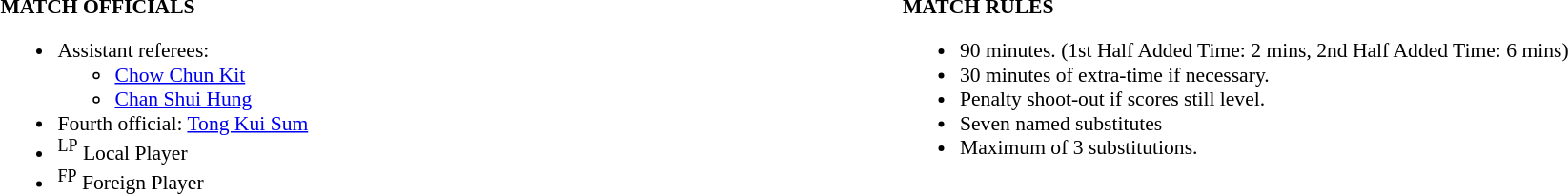<table width=100% style="font-size: 90%">
<tr>
<td width=50% valign=top><br><strong>MATCH OFFICIALS</strong><ul><li>Assistant referees:<ul><li><a href='#'>Chow Chun Kit</a></li><li><a href='#'>Chan Shui Hung</a></li></ul></li><li>Fourth official: <a href='#'>Tong Kui Sum</a></li><li><sup>LP</sup> Local Player</li><li><sup>FP</sup> Foreign Player</li></ul></td>
<td width=50% valign=top><br><strong>MATCH RULES</strong><ul><li>90 minutes. (1st Half Added Time: 2 mins, 2nd Half Added Time: 6 mins)</li><li>30 minutes of extra-time if necessary.</li><li>Penalty shoot-out if scores still level.</li><li>Seven named substitutes</li><li>Maximum of 3 substitutions.</li></ul></td>
</tr>
</table>
